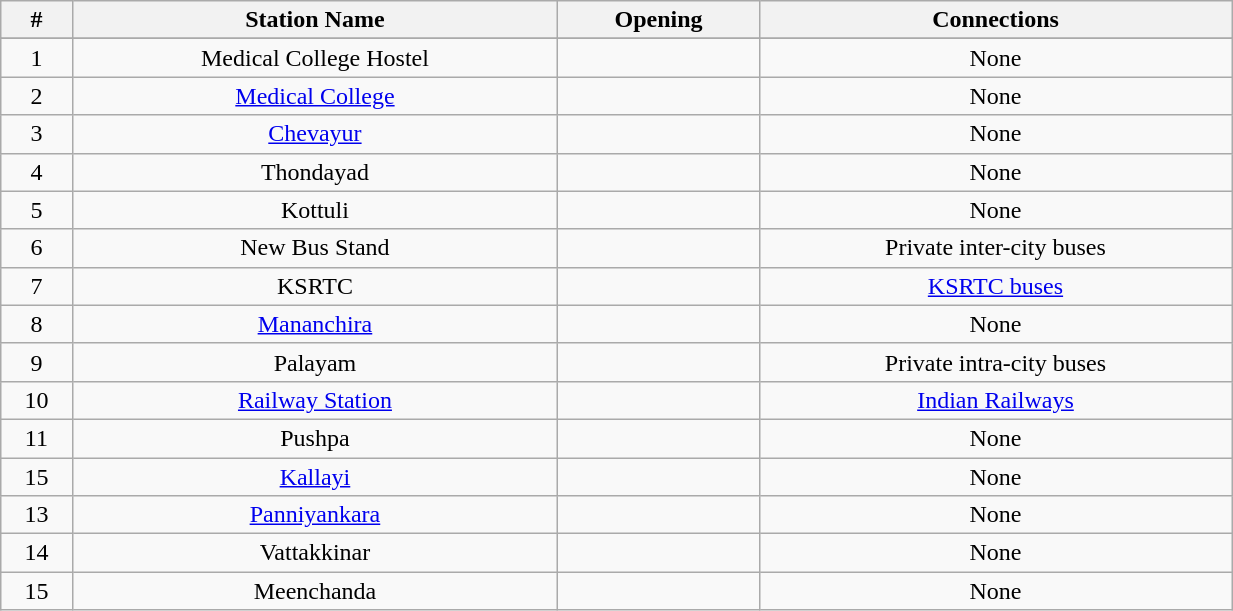<table class="wikitable" style="text-align: center;" width="65%">
<tr>
<th>#</th>
<th>Station Name</th>
<th>Opening</th>
<th>Connections</th>
</tr>
<tr>
</tr>
<tr>
<td>1</td>
<td align="center">Medical College Hostel</td>
<td></td>
<td>None</td>
</tr>
<tr>
<td>2</td>
<td align="center"><a href='#'>Medical College</a></td>
<td></td>
<td>None</td>
</tr>
<tr>
<td>3</td>
<td align="center"><a href='#'>Chevayur</a></td>
<td></td>
<td>None</td>
</tr>
<tr>
<td>4</td>
<td align="center">Thondayad</td>
<td></td>
<td>None</td>
</tr>
<tr>
<td>5</td>
<td align="center">Kottuli</td>
<td></td>
<td>None</td>
</tr>
<tr>
<td>6</td>
<td align="center">New Bus Stand</td>
<td></td>
<td>Private inter-city buses</td>
</tr>
<tr>
<td>7</td>
<td align="center">KSRTC</td>
<td></td>
<td><a href='#'>KSRTC buses</a></td>
</tr>
<tr>
<td>8</td>
<td align="center"><a href='#'>Mananchira</a></td>
<td></td>
<td>None</td>
</tr>
<tr>
<td>9</td>
<td align="center">Palayam</td>
<td></td>
<td>Private intra-city buses</td>
</tr>
<tr>
<td>10</td>
<td align="center"><a href='#'>Railway Station</a></td>
<td></td>
<td><a href='#'>Indian Railways</a></td>
</tr>
<tr>
<td>11</td>
<td align="center">Pushpa</td>
<td></td>
<td>None</td>
</tr>
<tr>
<td>15</td>
<td align="center"><a href='#'>Kallayi</a></td>
<td></td>
<td>None</td>
</tr>
<tr>
<td>13</td>
<td align="center"><a href='#'>Panniyankara</a></td>
<td></td>
<td>None</td>
</tr>
<tr>
<td>14</td>
<td align="center">Vattakkinar</td>
<td></td>
<td>None</td>
</tr>
<tr>
<td>15</td>
<td align="center">Meenchanda</td>
<td></td>
<td>None</td>
</tr>
</table>
